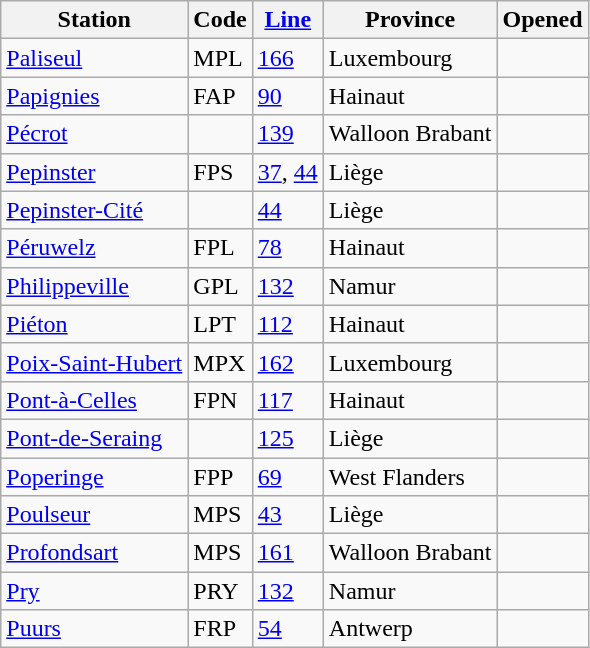<table class="wikitable sortable">
<tr>
<th>Station</th>
<th>Code</th>
<th><a href='#'>Line</a></th>
<th>Province</th>
<th>Opened</th>
</tr>
<tr>
<td><a href='#'>Paliseul</a></td>
<td>MPL</td>
<td><a href='#'>166</a></td>
<td>Luxembourg</td>
<td></td>
</tr>
<tr>
<td><a href='#'>Papignies</a></td>
<td>FAP</td>
<td><a href='#'>90</a></td>
<td>Hainaut</td>
<td></td>
</tr>
<tr>
<td><a href='#'>Pécrot</a></td>
<td></td>
<td><a href='#'>139</a></td>
<td>Walloon Brabant</td>
<td></td>
</tr>
<tr>
<td><a href='#'>Pepinster</a></td>
<td>FPS</td>
<td><a href='#'>37</a>, <a href='#'>44</a></td>
<td>Liège</td>
<td></td>
</tr>
<tr>
<td><a href='#'>Pepinster-Cité</a></td>
<td></td>
<td><a href='#'>44</a></td>
<td>Liège</td>
<td></td>
</tr>
<tr>
<td><a href='#'>Péruwelz</a></td>
<td>FPL</td>
<td><a href='#'>78</a></td>
<td>Hainaut</td>
<td></td>
</tr>
<tr>
<td><a href='#'>Philippeville</a></td>
<td>GPL</td>
<td><a href='#'>132</a></td>
<td>Namur</td>
<td></td>
</tr>
<tr>
<td><a href='#'>Piéton</a></td>
<td>LPT</td>
<td><a href='#'>112</a></td>
<td>Hainaut</td>
<td></td>
</tr>
<tr>
<td><a href='#'>Poix-Saint-Hubert</a></td>
<td>MPX</td>
<td><a href='#'>162</a></td>
<td>Luxembourg</td>
<td></td>
</tr>
<tr>
<td><a href='#'>Pont-à-Celles</a></td>
<td>FPN</td>
<td><a href='#'>117</a></td>
<td>Hainaut</td>
<td></td>
</tr>
<tr>
<td><a href='#'>Pont-de-Seraing</a></td>
<td></td>
<td><a href='#'>125</a></td>
<td>Liège</td>
<td></td>
</tr>
<tr>
<td><a href='#'>Poperinge</a></td>
<td>FPP</td>
<td><a href='#'>69</a></td>
<td>West Flanders</td>
<td></td>
</tr>
<tr>
<td><a href='#'>Poulseur</a></td>
<td>MPS</td>
<td><a href='#'>43</a></td>
<td>Liège</td>
<td></td>
</tr>
<tr>
<td><a href='#'>Profondsart</a></td>
<td>MPS</td>
<td><a href='#'>161</a></td>
<td>Walloon Brabant</td>
<td></td>
</tr>
<tr>
<td><a href='#'>Pry</a></td>
<td>PRY</td>
<td><a href='#'>132</a></td>
<td>Namur</td>
<td></td>
</tr>
<tr>
<td><a href='#'>Puurs</a></td>
<td>FRP</td>
<td><a href='#'>54</a></td>
<td>Antwerp</td>
<td></td>
</tr>
</table>
